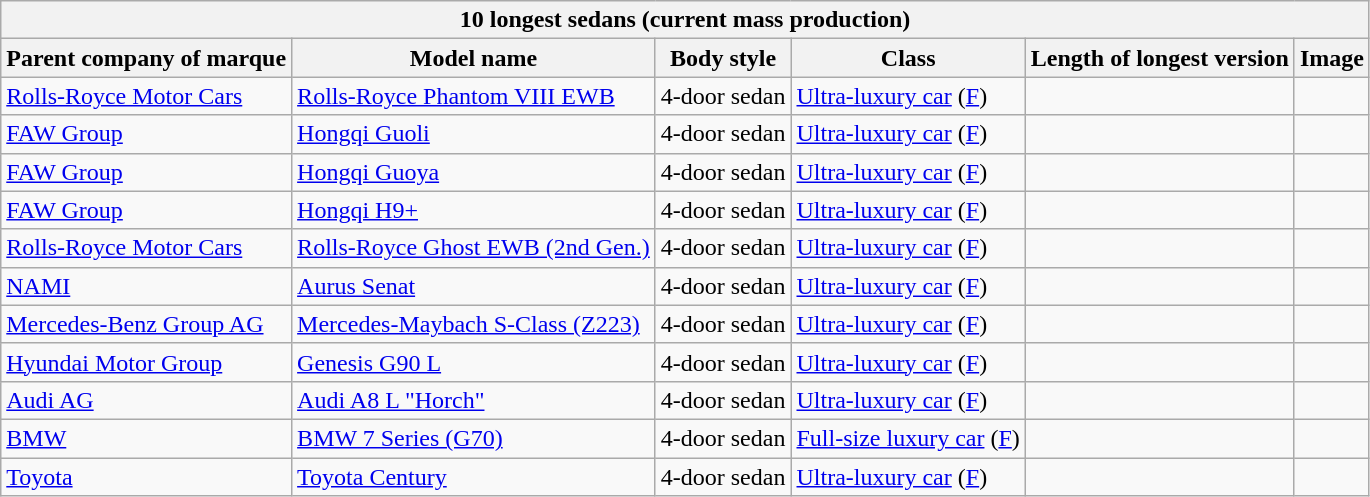<table class="wikitable">
<tr>
<th colspan="6">10 longest sedans (current mass production)</th>
</tr>
<tr>
<th>Parent company of marque</th>
<th>Model name</th>
<th>Body style</th>
<th>Class</th>
<th>Length of longest version</th>
<th>Image</th>
</tr>
<tr>
<td><a href='#'>Rolls-Royce Motor Cars</a></td>
<td><a href='#'>Rolls-Royce Phantom VIII EWB</a></td>
<td>4-door sedan</td>
<td><a href='#'>Ultra-luxury car</a> (<a href='#'>F</a>)</td>
<td></td>
<td></td>
</tr>
<tr>
<td><a href='#'>FAW Group</a></td>
<td><a href='#'>Hongqi Guoli</a></td>
<td>4-door sedan</td>
<td><a href='#'>Ultra-luxury car</a> (<a href='#'>F</a>)</td>
<td></td>
<td></td>
</tr>
<tr>
<td><a href='#'>FAW Group</a></td>
<td><a href='#'>Hongqi Guoya</a></td>
<td>4-door sedan</td>
<td><a href='#'>Ultra-luxury car</a> (<a href='#'>F</a>)</td>
<td></td>
<td></td>
</tr>
<tr>
<td><a href='#'>FAW Group</a></td>
<td><a href='#'>Hongqi H9+</a></td>
<td>4-door sedan</td>
<td><a href='#'>Ultra-luxury car</a> (<a href='#'>F</a>)</td>
<td></td>
<td></td>
</tr>
<tr>
<td><a href='#'>Rolls-Royce Motor Cars</a></td>
<td><a href='#'>Rolls-Royce Ghost EWB (2nd Gen.)</a></td>
<td>4-door sedan</td>
<td><a href='#'>Ultra-luxury car</a> (<a href='#'>F</a>)</td>
<td></td>
<td></td>
</tr>
<tr>
<td><a href='#'>NAMI</a></td>
<td><a href='#'>Aurus Senat</a></td>
<td>4-door sedan</td>
<td><a href='#'>Ultra-luxury car</a> (<a href='#'>F</a>)</td>
<td></td>
<td></td>
</tr>
<tr>
<td><a href='#'>Mercedes-Benz Group AG</a></td>
<td><a href='#'>Mercedes-Maybach S-Class (Z223)</a></td>
<td>4-door sedan</td>
<td><a href='#'>Ultra-luxury car</a> (<a href='#'>F</a>)</td>
<td></td>
<td></td>
</tr>
<tr>
<td><a href='#'>Hyundai Motor Group</a></td>
<td><a href='#'>Genesis G90 L</a></td>
<td>4-door sedan</td>
<td><a href='#'>Ultra-luxury car</a> (<a href='#'>F</a>)</td>
<td></td>
<td></td>
</tr>
<tr>
<td><a href='#'>Audi AG</a></td>
<td><a href='#'>Audi A8 L "Horch"</a></td>
<td>4-door sedan</td>
<td><a href='#'>Ultra-luxury car</a> (<a href='#'>F</a>)</td>
<td></td>
<td></td>
</tr>
<tr>
<td><a href='#'>BMW</a></td>
<td><a href='#'>BMW 7 Series (G70)</a></td>
<td>4-door sedan</td>
<td><a href='#'>Full-size luxury car</a> (<a href='#'>F</a>)</td>
<td></td>
<td></td>
</tr>
<tr>
<td><a href='#'>Toyota</a></td>
<td><a href='#'>Toyota Century</a></td>
<td>4-door sedan</td>
<td><a href='#'>Ultra-luxury car</a> (<a href='#'>F</a>)</td>
<td></td>
<td></td>
</tr>
</table>
